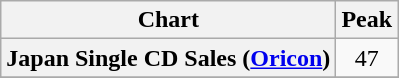<table class="wikitable sortable plainrowheaders" style="text-align:center">
<tr>
<th>Chart</th>
<th>Peak</th>
</tr>
<tr>
<th scope="row">Japan Single CD Sales (<a href='#'>Oricon</a>)</th>
<td>47</td>
</tr>
<tr>
</tr>
</table>
